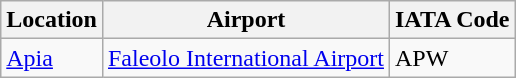<table class="wikitable">
<tr>
<th>Location</th>
<th>Airport</th>
<th>IATA Code</th>
</tr>
<tr>
<td><a href='#'>Apia</a></td>
<td><a href='#'>Faleolo International Airport</a></td>
<td>APW</td>
</tr>
</table>
